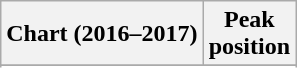<table class="wikitable plainrowheaders sortable" style="text-align=center">
<tr>
<th>Chart (2016–2017)</th>
<th>Peak <br> position</th>
</tr>
<tr>
</tr>
<tr>
</tr>
<tr>
</tr>
<tr>
</tr>
<tr>
</tr>
<tr>
</tr>
<tr>
</tr>
</table>
